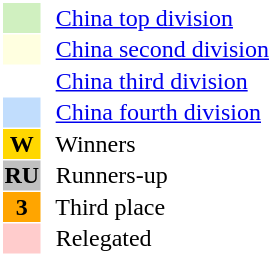<table style="border: 1px solid #ffffff; background-color: #ffffff" cellspacing="1" cellpadding="1">
<tr>
<td bgcolor="#D0F0C0" width="20"></td>
<td bgcolor="#ffffff" align="left">  <a href='#'>China top division</a></td>
</tr>
<tr>
<td bgcolor="#FFFFE0" width="20"></td>
<td bgcolor="#ffffff" align="left">  <a href='#'>China second division</a></td>
</tr>
<tr>
<th bgcolor="#ffffff" width="20"></th>
<td bgcolor="#ffffff" align="left">  <a href='#'>China third division</a></td>
</tr>
<tr>
<th bgcolor="#c1ddfd" width="20"></th>
<td bgcolor="#ffffff" align="left">  <a href='#'>China fourth division</a></td>
</tr>
<tr>
<th bgcolor="#FFD700" width="20">W</th>
<td bgcolor="#ffffff" align="left">  Winners</td>
</tr>
<tr>
<th bgcolor="#C0C0C0" width="20">RU</th>
<td bgcolor="#ffffff" align="left">  Runners-up</td>
</tr>
<tr>
<th bgcolor="#FFA500" width="20">3</th>
<td bgcolor="#ffffff" align="left">  Third place</td>
</tr>
<tr>
<th bgcolor="#ffcccc" width="20"></th>
<td bgcolor="#ffffff" align="left">  Relegated</td>
</tr>
</table>
